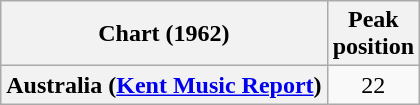<table class="wikitable sortable plainrowheaders" style="text-align:center">
<tr>
<th>Chart (1962)</th>
<th>Peak<br>position</th>
</tr>
<tr>
<th scope="row">Australia (<a href='#'>Kent Music Report</a>)</th>
<td>22</td>
</tr>
</table>
